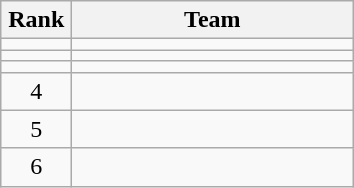<table class="wikitable" style="text-align: center;">
<tr>
<th width=40>Rank</th>
<th width=180>Team</th>
</tr>
<tr align=center>
<td></td>
<td style="text-align:left;"></td>
</tr>
<tr align=center>
<td></td>
<td style="text-align:left;"></td>
</tr>
<tr align=center>
<td></td>
<td style="text-align:left;"></td>
</tr>
<tr align=center>
<td>4</td>
<td style="text-align:left;"></td>
</tr>
<tr align=center>
<td>5</td>
<td style="text-align:left;"></td>
</tr>
<tr align=center>
<td>6</td>
<td style="text-align:left;"></td>
</tr>
</table>
